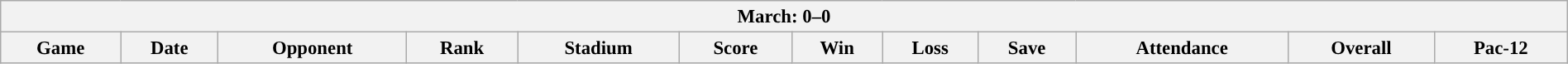<table class="wikitable collapsible" style="margin:auto; font-size:95%; width:100%">
<tr>
<th colspan=12>March: 0–0</th>
</tr>
<tr>
<th>Game</th>
<th>Date</th>
<th>Opponent</th>
<th>Rank</th>
<th>Stadium</th>
<th>Score</th>
<th>Win</th>
<th>Loss</th>
<th>Save</th>
<th>Attendance</th>
<th>Overall</th>
<th>Pac-12</th>
</tr>
</table>
